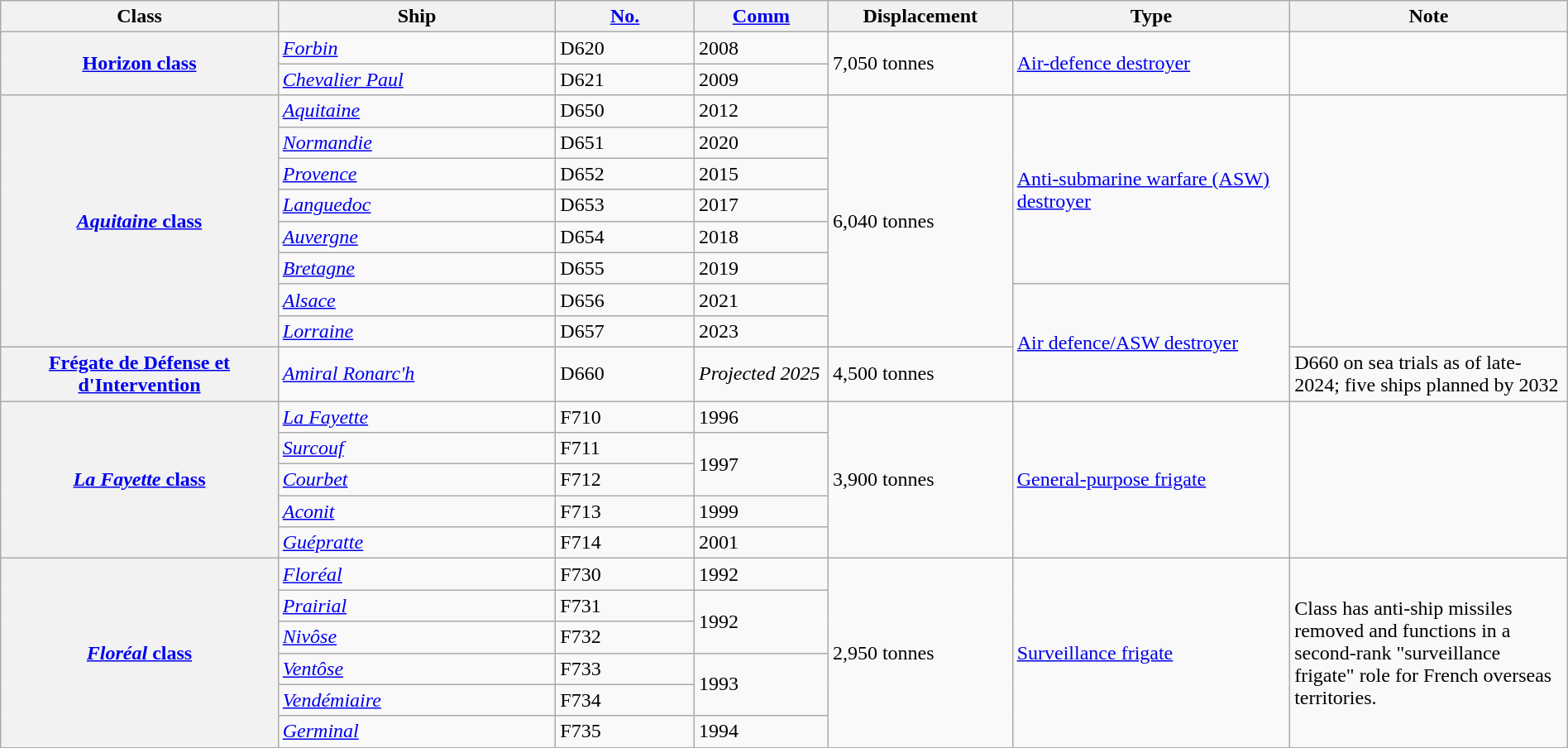<table class="wikitable" style="margin:auto; width:100%;">
<tr>
<th style="text-align:center; width:10%;">Class</th>
<th style="text-align:center; width:10%;">Ship</th>
<th style="text-align:center; width:5%;"><a href='#'>No.</a></th>
<th style="text-align:center; width:4%;"><a href='#'>Comm</a></th>
<th style="text-align:center; width:5%;">Displacement</th>
<th style="text-align:center; width:10%;">Type</th>
<th style="text-align:center; width:10%;">Note</th>
</tr>
<tr>
<th rowspan="2"><a href='#'>Horizon class</a></th>
<td><a href='#'><em>Forbin</em></a></td>
<td>D620</td>
<td>2008</td>
<td rowspan="2">7,050 tonnes</td>
<td rowspan="2"><a href='#'>Air-defence destroyer</a></td>
<td rowspan="2"></td>
</tr>
<tr>
<td><a href='#'><em>Chevalier Paul</em></a></td>
<td>D621</td>
<td>2009</td>
</tr>
<tr>
<th rowspan="8"><a href='#'><em>Aquitaine</em> class</a></th>
<td><a href='#'><em>Aquitaine</em></a></td>
<td>D650</td>
<td>2012</td>
<td rowspan="8">6,040 tonnes</td>
<td rowspan="6"><a href='#'>Anti-submarine warfare (ASW) destroyer</a></td>
<td rowspan="8"></td>
</tr>
<tr>
<td><a href='#'><em>Normandie</em></a></td>
<td>D651</td>
<td>2020</td>
</tr>
<tr>
<td><a href='#'><em>Provence</em></a></td>
<td>D652</td>
<td>2015</td>
</tr>
<tr>
<td><a href='#'><em>Languedoc</em></a></td>
<td>D653</td>
<td>2017</td>
</tr>
<tr>
<td><a href='#'><em>Auvergne</em></a></td>
<td>D654</td>
<td>2018</td>
</tr>
<tr>
<td><a href='#'><em>Bretagne</em></a></td>
<td>D655</td>
<td>2019</td>
</tr>
<tr>
<td><a href='#'><em>Alsace</em></a></td>
<td>D656</td>
<td>2021</td>
<td rowspan="3"><a href='#'>Air defence/ASW destroyer</a></td>
</tr>
<tr>
<td><a href='#'><em>Lorraine</em></a></td>
<td>D657</td>
<td>2023</td>
</tr>
<tr>
<th><a href='#'>Frégate de Défense et d'Intervention</a></th>
<td><a href='#'><em>Amiral Ronarc'h</em></a></td>
<td>D660</td>
<td><em>Projected 2025</em></td>
<td>4,500 tonnes</td>
<td>D660 on sea trials as of late-2024; five ships planned by 2032</td>
</tr>
<tr>
<th rowspan="5"><a href='#'><em>La Fayette</em> class</a></th>
<td><a href='#'><em>La Fayette</em></a></td>
<td>F710</td>
<td>1996</td>
<td rowspan="5">3,900 tonnes</td>
<td rowspan="5"><a href='#'>General-purpose frigate</a></td>
<td rowspan="5"></td>
</tr>
<tr>
<td><a href='#'><em>Surcouf</em></a></td>
<td>F711</td>
<td rowspan="2">1997</td>
</tr>
<tr>
<td><a href='#'><em>Courbet</em></a></td>
<td>F712</td>
</tr>
<tr>
<td><a href='#'><em>Aconit</em></a></td>
<td>F713</td>
<td>1999</td>
</tr>
<tr>
<td><a href='#'><em>Guépratte</em></a></td>
<td>F714</td>
<td>2001</td>
</tr>
<tr>
<th rowspan="6"><a href='#'><em>Floréal</em> class</a></th>
<td><a href='#'><em>Floréal</em></a></td>
<td>F730</td>
<td>1992</td>
<td rowspan="6">2,950 tonnes</td>
<td rowspan="6"><a href='#'>Surveillance frigate</a></td>
<td rowspan="6">Class has anti-ship missiles removed and functions in a second-rank "surveillance frigate" role for French overseas territories.</td>
</tr>
<tr>
<td><a href='#'><em>Prairial</em></a></td>
<td>F731</td>
<td rowspan="2">1992</td>
</tr>
<tr>
<td><a href='#'><em>Nivôse</em></a></td>
<td>F732</td>
</tr>
<tr>
<td><a href='#'><em>Ventôse</em></a></td>
<td>F733</td>
<td rowspan="2">1993</td>
</tr>
<tr>
<td><a href='#'><em>Vendémiaire</em></a></td>
<td>F734</td>
</tr>
<tr>
<td><a href='#'><em>Germinal</em></a></td>
<td>F735</td>
<td>1994</td>
</tr>
</table>
